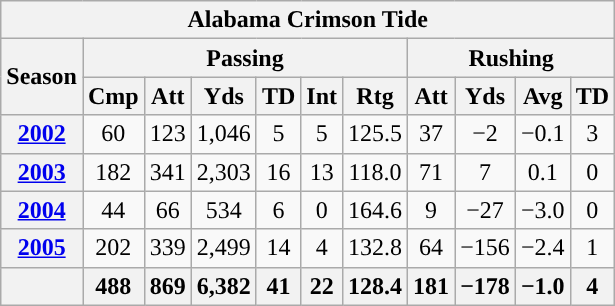<table class=wikitable style="text-align:center;">
<tr>
<th colspan="15">Alabama Crimson Tide</th>
</tr>
<tr>
<th rowspan="2">Season</th>
<th colspan="6">Passing</th>
<th colspan="4">Rushing</th>
</tr>
<tr>
<th>Cmp</th>
<th>Att</th>
<th>Yds</th>
<th>TD</th>
<th>Int</th>
<th>Rtg</th>
<th>Att</th>
<th>Yds</th>
<th>Avg</th>
<th>TD</th>
</tr>
<tr>
<th><a href='#'>2002</a></th>
<td>60</td>
<td>123</td>
<td>1,046</td>
<td>5</td>
<td>5</td>
<td>125.5</td>
<td>37</td>
<td>−2</td>
<td>−0.1</td>
<td>3</td>
</tr>
<tr>
<th><a href='#'>2003</a></th>
<td>182</td>
<td>341</td>
<td>2,303</td>
<td>16</td>
<td>13</td>
<td>118.0</td>
<td>71</td>
<td>7</td>
<td>0.1</td>
<td>0</td>
</tr>
<tr>
<th><a href='#'>2004</a></th>
<td>44</td>
<td>66</td>
<td>534</td>
<td>6</td>
<td>0</td>
<td>164.6</td>
<td>9</td>
<td>−27</td>
<td>−3.0</td>
<td>0</td>
</tr>
<tr>
<th><a href='#'>2005</a></th>
<td>202</td>
<td>339</td>
<td>2,499</td>
<td>14</td>
<td>4</td>
<td>132.8</td>
<td>64</td>
<td>−156</td>
<td>−2.4</td>
<td>1</td>
</tr>
<tr>
<th></th>
<th>488</th>
<th>869</th>
<th>6,382</th>
<th>41</th>
<th>22</th>
<th>128.4</th>
<th>181</th>
<th>−178</th>
<th>−1.0</th>
<th>4</th>
</tr>
</table>
